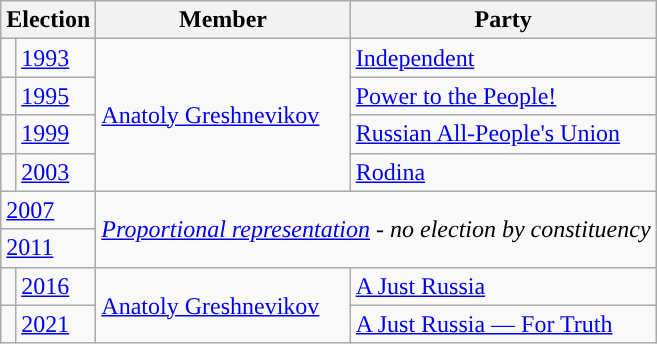<table class="wikitable">
<tr>
<th colspan="2">Election</th>
<th>Member</th>
<th>Party</th>
</tr>
<tr>
<td style="background-color:"></td>
<td><a href='#'>1993</a></td>
<td rowspan=4><a href='#'>Anatoly Greshnevikov</a></td>
<td><a href='#'>Independent</a></td>
</tr>
<tr>
<td style="background-color:"></td>
<td><a href='#'>1995</a></td>
<td><a href='#'>Power to the People!</a></td>
</tr>
<tr>
<td style="background-color:"></td>
<td><a href='#'>1999</a></td>
<td><a href='#'>Russian All-People's Union</a></td>
</tr>
<tr>
<td style="background-color:"></td>
<td><a href='#'>2003</a></td>
<td><a href='#'>Rodina</a></td>
</tr>
<tr>
<td colspan=2><a href='#'>2007</a></td>
<td colspan=2 rowspan=2><em><a href='#'>Proportional representation</a> - no election by constituency</em></td>
</tr>
<tr>
<td colspan=2><a href='#'>2011</a></td>
</tr>
<tr>
<td style="background-color: "></td>
<td><a href='#'>2016</a></td>
<td rowspan=2><a href='#'>Anatoly Greshnevikov</a></td>
<td><a href='#'>A Just Russia</a></td>
</tr>
<tr>
<td style="background-color: "></td>
<td><a href='#'>2021</a></td>
<td><a href='#'>A Just Russia — For Truth</a></td>
</tr>
</table>
